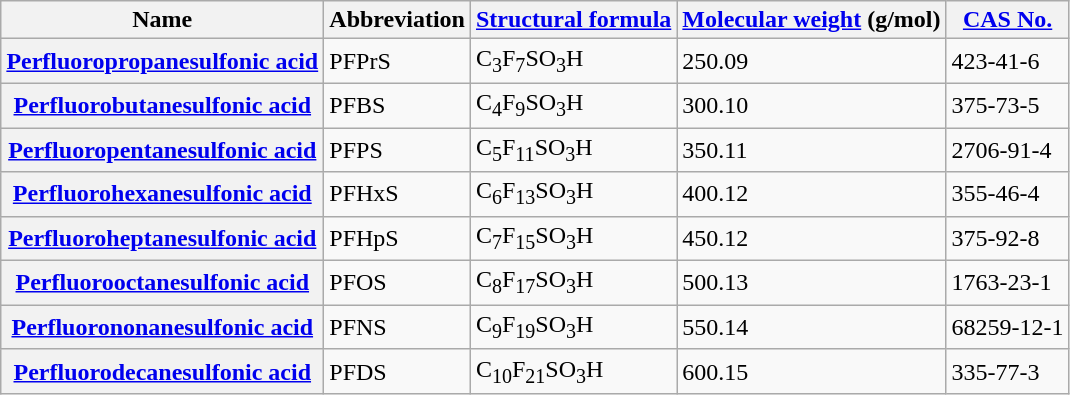<table class="wikitable sortable plainrowheaders">
<tr>
<th scope="col" style="width:13em;">Name</th>
<th scope="col">Abbreviation</th>
<th scope="col"><a href='#'>Structural formula</a></th>
<th scope="col"><a href='#'>Molecular weight</a> (g/mol)</th>
<th scope="col"><a href='#'>CAS No.</a></th>
</tr>
<tr>
<th scope="row"><a href='#'>Perfluoropropanesulfonic acid</a></th>
<td>PFPrS</td>
<td>C<sub>3</sub>F<sub>7</sub>SO<sub>3</sub>H</td>
<td>250.09</td>
<td>423-41-6</td>
</tr>
<tr>
<th scope="row"><a href='#'>Perfluorobutanesulfonic acid</a></th>
<td>PFBS</td>
<td>C<sub>4</sub>F<sub>9</sub>SO<sub>3</sub>H</td>
<td>300.10</td>
<td>375-73-5</td>
</tr>
<tr>
<th scope="row"><a href='#'>Perfluoropentanesulfonic acid</a></th>
<td>PFPS</td>
<td>C<sub>5</sub>F<sub>11</sub>SO<sub>3</sub>H</td>
<td>350.11</td>
<td>2706-91-4</td>
</tr>
<tr>
<th scope="row"><a href='#'>Perfluorohexanesulfonic acid</a></th>
<td>PFHxS</td>
<td>C<sub>6</sub>F<sub>13</sub>SO<sub>3</sub>H</td>
<td>400.12</td>
<td>355-46-4</td>
</tr>
<tr>
<th scope="row"><a href='#'>Perfluoroheptanesulfonic acid</a></th>
<td>PFHpS</td>
<td>C<sub>7</sub>F<sub>15</sub>SO<sub>3</sub>H</td>
<td>450.12</td>
<td>375-92-8</td>
</tr>
<tr>
<th scope="row"><a href='#'>Perfluorooctanesulfonic acid</a></th>
<td>PFOS</td>
<td>C<sub>8</sub>F<sub>17</sub>SO<sub>3</sub>H</td>
<td>500.13</td>
<td>1763-23-1</td>
</tr>
<tr>
<th scope="row"><a href='#'>Perfluorononanesulfonic acid</a></th>
<td>PFNS</td>
<td>C<sub>9</sub>F<sub>19</sub>SO<sub>3</sub>H</td>
<td>550.14</td>
<td>68259-12-1</td>
</tr>
<tr>
<th scope="row"><a href='#'>Perfluorodecanesulfonic acid</a></th>
<td>PFDS</td>
<td>C<sub>10</sub>F<sub>21</sub>SO<sub>3</sub>H</td>
<td>600.15</td>
<td>335-77-3</td>
</tr>
</table>
